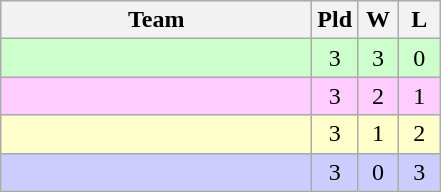<table class="wikitable" style="text-align:center">
<tr>
<th width="200">Team</th>
<th width="20">Pld</th>
<th width="20">W</th>
<th width="20">L</th>
</tr>
<tr style="background:#cfc">
<td align=left></td>
<td>3</td>
<td>3</td>
<td>0</td>
</tr>
<tr style="background:#ffccff">
<td align=left></td>
<td>3</td>
<td>2</td>
<td>1</td>
</tr>
<tr style="background:#ffc">
<td align=left></td>
<td>3</td>
<td>1</td>
<td>2</td>
</tr>
<tr bgcolor=ccccff>
<td align=left></td>
<td>3</td>
<td>0</td>
<td>3</td>
</tr>
</table>
